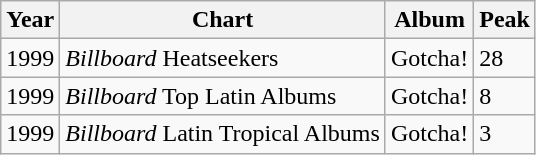<table class="wikitable">
<tr>
<th>Year</th>
<th>Chart </th>
<th>Album</th>
<th>Peak</th>
</tr>
<tr>
<td>1999</td>
<td><em>Billboard</em> Heatseekers</td>
<td>Gotcha!</td>
<td>28</td>
</tr>
<tr>
<td>1999</td>
<td><em>Billboard</em> Top Latin Albums</td>
<td>Gotcha!</td>
<td>8</td>
</tr>
<tr>
<td>1999</td>
<td><em>Billboard</em> Latin Tropical Albums</td>
<td>Gotcha!</td>
<td>3</td>
</tr>
</table>
